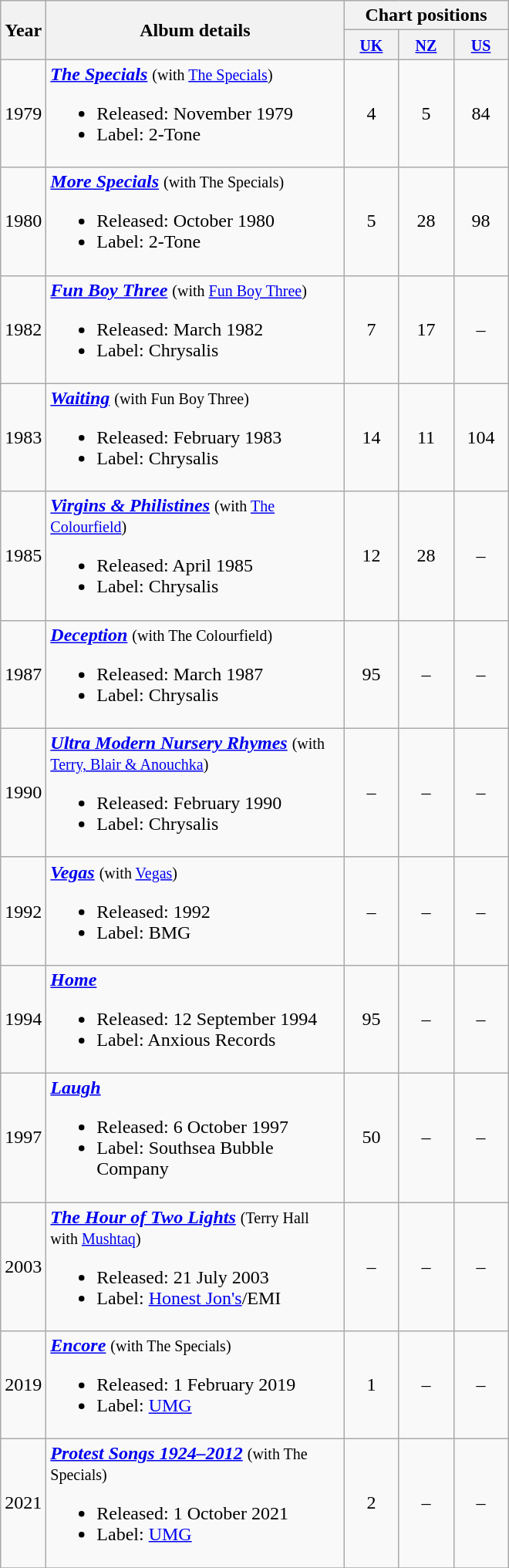<table class="wikitable">
<tr>
<th rowspan="2">Year</th>
<th rowspan="2" width="250">Album details</th>
<th colspan="3">Chart positions</th>
</tr>
<tr>
<th width="40"><small><a href='#'>UK</a></small></th>
<th width="40"><small><a href='#'>NZ</a></small></th>
<th width="40"><small><a href='#'>US</a></small></th>
</tr>
<tr>
<td align="center">1979</td>
<td align="left"><strong><em><a href='#'>The Specials</a></em></strong> <small>(with <a href='#'>The Specials</a>)</small><br><ul><li>Released: November 1979</li><li>Label: 2-Tone</li></ul></td>
<td align="center">4</td>
<td align="center">5</td>
<td align="center">84</td>
</tr>
<tr>
<td align="center">1980</td>
<td align="left"><strong><em><a href='#'>More Specials</a></em></strong> <small>(with The Specials)</small><br><ul><li>Released: October 1980</li><li>Label: 2-Tone</li></ul></td>
<td align="center">5</td>
<td align="center">28</td>
<td align="center">98</td>
</tr>
<tr>
<td align="center">1982</td>
<td align="left"><strong><em><a href='#'>Fun Boy Three</a></em></strong> <small>(with <a href='#'>Fun Boy Three</a>)</small><br><ul><li>Released: March 1982</li><li>Label: Chrysalis</li></ul></td>
<td align="center">7</td>
<td align="center">17</td>
<td align="center">–</td>
</tr>
<tr>
<td align="center">1983</td>
<td align="left"><strong><em><a href='#'>Waiting</a></em></strong> <small>(with Fun Boy Three)</small><br><ul><li>Released: February 1983</li><li>Label: Chrysalis</li></ul></td>
<td align="center">14</td>
<td align="center">11</td>
<td align="center">104</td>
</tr>
<tr>
<td align="center">1985</td>
<td align="left"><strong><em><a href='#'>Virgins & Philistines</a></em></strong> <small>(with <a href='#'>The Colourfield</a>)</small><br><ul><li>Released: April 1985</li><li>Label: Chrysalis</li></ul></td>
<td align="center">12</td>
<td align="center">28</td>
<td align="center">–</td>
</tr>
<tr>
<td align="center">1987</td>
<td align="left"><strong><em><a href='#'>Deception</a></em></strong> <small>(with The Colourfield)</small><br><ul><li>Released: March 1987</li><li>Label: Chrysalis</li></ul></td>
<td align="center">95</td>
<td align="center">–</td>
<td align="center">–</td>
</tr>
<tr>
<td align="center">1990</td>
<td align="left"><strong><em><a href='#'>Ultra Modern Nursery Rhymes</a></em></strong> <small>(with <a href='#'>Terry, Blair & Anouchka</a>)</small><br><ul><li>Released: February 1990</li><li>Label: Chrysalis</li></ul></td>
<td align="center">–</td>
<td align="center">–</td>
<td align="center">–</td>
</tr>
<tr>
<td align="center">1992</td>
<td align="left"><strong><em><a href='#'>Vegas</a></em></strong> <small>(with <a href='#'>Vegas</a>)</small><br><ul><li>Released: 1992</li><li>Label: BMG</li></ul></td>
<td align="center">–</td>
<td align="center">–</td>
<td align="center">–</td>
</tr>
<tr>
<td align="center">1994</td>
<td align="left"><strong><em><a href='#'>Home</a></em></strong><br><ul><li>Released: 12 September 1994</li><li>Label: Anxious Records</li></ul></td>
<td align="center">95</td>
<td align="center">–</td>
<td align="center">–</td>
</tr>
<tr>
<td align="center">1997</td>
<td align="left"><strong><em><a href='#'>Laugh</a></em></strong><br><ul><li>Released: 6 October 1997</li><li>Label: Southsea Bubble Company</li></ul></td>
<td align="center">50</td>
<td align="center">–</td>
<td align="center">–</td>
</tr>
<tr>
<td align="center">2003</td>
<td align="left"><strong><em><a href='#'>The Hour of Two Lights</a></em></strong> <small>(Terry Hall with <a href='#'>Mushtaq</a>)</small><br><ul><li>Released: 21 July 2003</li><li>Label: <a href='#'>Honest Jon's</a>/EMI</li></ul></td>
<td align="center">–</td>
<td align="center">–</td>
<td align="center">–</td>
</tr>
<tr>
<td align="center">2019</td>
<td align="left"><strong><em><a href='#'>Encore</a></em></strong> <small>(with The Specials)</small><br><ul><li>Released: 1 February 2019</li><li>Label: <a href='#'>UMG</a></li></ul></td>
<td align="center">1</td>
<td align="center">–</td>
<td align="center">–</td>
</tr>
<tr>
<td align="center">2021</td>
<td align="left"><strong><em><a href='#'>Protest Songs 1924–2012</a></em></strong> <small>(with The Specials)</small><br><ul><li>Released: 1 October 2021</li><li>Label: <a href='#'>UMG</a></li></ul></td>
<td align="center">2</td>
<td align="center">–</td>
<td align="center">–</td>
</tr>
<tr>
</tr>
</table>
